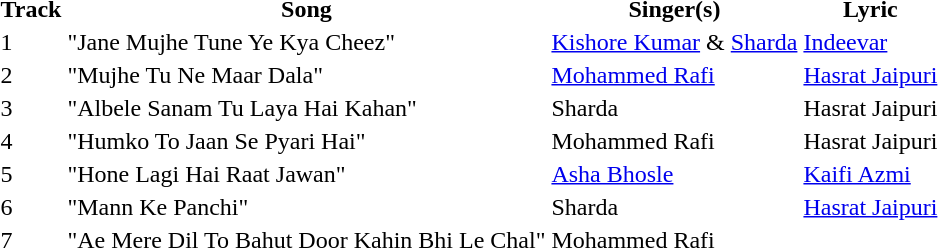<table>
<tr>
<th>Track</th>
<th>Song</th>
<th>Singer(s)</th>
<th>Lyric</th>
</tr>
<tr>
<td>1</td>
<td>"Jane Mujhe Tune Ye Kya Cheez"</td>
<td><a href='#'>Kishore Kumar</a> & <a href='#'>Sharda</a></td>
<td><a href='#'>Indeevar</a></td>
</tr>
<tr>
<td>2</td>
<td>"Mujhe Tu Ne Maar Dala"</td>
<td><a href='#'>Mohammed Rafi</a></td>
<td><a href='#'>Hasrat Jaipuri</a></td>
</tr>
<tr>
<td>3</td>
<td>"Albele Sanam Tu Laya Hai Kahan"</td>
<td>Sharda</td>
<td>Hasrat Jaipuri</td>
</tr>
<tr>
<td>4</td>
<td>"Humko To Jaan Se Pyari Hai"</td>
<td>Mohammed Rafi</td>
<td>Hasrat Jaipuri</td>
</tr>
<tr>
<td>5</td>
<td>"Hone Lagi Hai Raat Jawan"</td>
<td><a href='#'>Asha Bhosle</a></td>
<td><a href='#'>Kaifi Azmi</a></td>
</tr>
<tr>
<td>6</td>
<td>"Mann Ke Panchi"</td>
<td>Sharda</td>
<td><a href='#'>Hasrat Jaipuri</a></td>
</tr>
<tr>
<td>7</td>
<td>"Ae Mere Dil To Bahut Door Kahin Bhi Le Chal"</td>
<td>Mohammed Rafi</td>
</tr>
</table>
